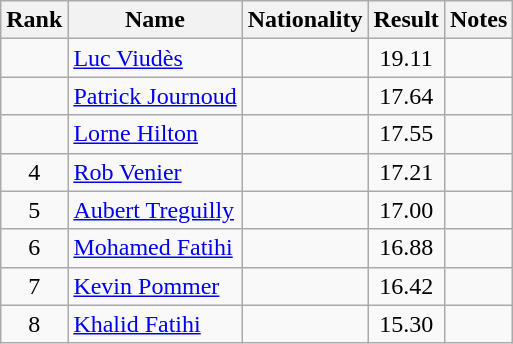<table class="wikitable sortable" style="text-align:center">
<tr>
<th>Rank</th>
<th>Name</th>
<th>Nationality</th>
<th>Result</th>
<th>Notes</th>
</tr>
<tr>
<td></td>
<td align=left><a href='#'>Luc Viudès</a></td>
<td align=left></td>
<td>19.11</td>
<td></td>
</tr>
<tr>
<td></td>
<td align=left><a href='#'>Patrick Journoud</a></td>
<td align=left></td>
<td>17.64</td>
<td></td>
</tr>
<tr>
<td></td>
<td align=left><a href='#'>Lorne Hilton</a></td>
<td align=left></td>
<td>17.55</td>
<td></td>
</tr>
<tr>
<td>4</td>
<td align=left><a href='#'>Rob Venier</a></td>
<td align=left></td>
<td>17.21</td>
<td></td>
</tr>
<tr>
<td>5</td>
<td align=left><a href='#'>Aubert Treguilly</a></td>
<td align=left></td>
<td>17.00</td>
<td></td>
</tr>
<tr>
<td>6</td>
<td align=left><a href='#'>Mohamed Fatihi</a></td>
<td align=left></td>
<td>16.88</td>
<td></td>
</tr>
<tr>
<td>7</td>
<td align=left><a href='#'>Kevin Pommer</a></td>
<td align=left></td>
<td>16.42</td>
<td></td>
</tr>
<tr>
<td>8</td>
<td align=left><a href='#'>Khalid Fatihi</a></td>
<td align=left></td>
<td>15.30</td>
<td></td>
</tr>
</table>
